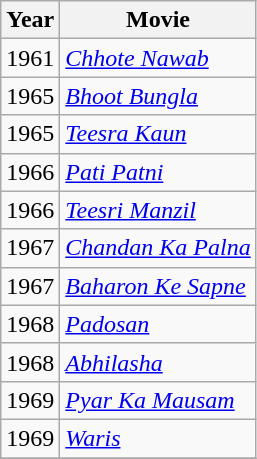<table class="wikitable sortable">
<tr>
<th>Year</th>
<th>Movie</th>
</tr>
<tr>
<td>1961</td>
<td><em><a href='#'>Chhote Nawab</a></em></td>
</tr>
<tr>
<td>1965</td>
<td><em><a href='#'>Bhoot Bungla</a></em></td>
</tr>
<tr>
<td>1965</td>
<td><em><a href='#'>Teesra Kaun</a></em></td>
</tr>
<tr>
<td>1966</td>
<td><em><a href='#'>Pati Patni</a></em></td>
</tr>
<tr>
<td>1966</td>
<td><em><a href='#'>Teesri Manzil</a></em></td>
</tr>
<tr>
<td>1967</td>
<td><em><a href='#'>Chandan Ka Palna</a></em></td>
</tr>
<tr>
<td>1967</td>
<td><em><a href='#'>Baharon Ke Sapne</a></em></td>
</tr>
<tr>
<td>1968</td>
<td><em><a href='#'>Padosan</a></em></td>
</tr>
<tr>
<td>1968</td>
<td><em><a href='#'>Abhilasha</a></em></td>
</tr>
<tr>
<td>1969</td>
<td><em><a href='#'>Pyar Ka Mausam</a></em></td>
</tr>
<tr>
<td>1969</td>
<td><em><a href='#'>Waris</a></em></td>
</tr>
<tr>
</tr>
</table>
